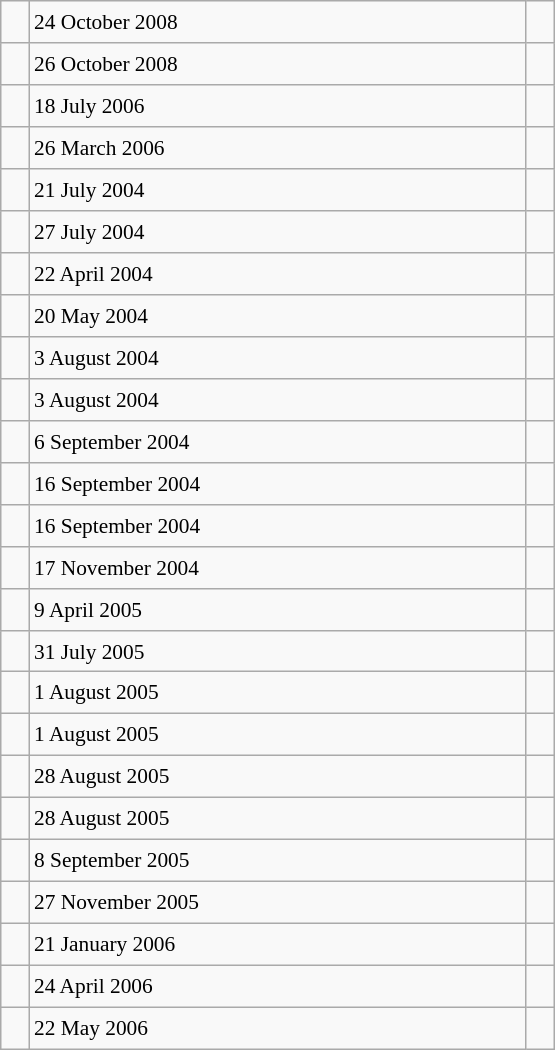<table class="wikitable" style="font-size: 89%; float: left; width: 26em; margin-right: 1em; height: 700px">
<tr>
<td></td>
<td>24 October 2008</td>
<td></td>
</tr>
<tr>
<td></td>
<td>26 October 2008</td>
<td></td>
</tr>
<tr>
<td></td>
<td>18 July 2006</td>
<td></td>
</tr>
<tr>
<td></td>
<td>26 March 2006</td>
<td></td>
</tr>
<tr>
<td></td>
<td>21 July 2004</td>
<td></td>
</tr>
<tr>
<td></td>
<td>27 July 2004</td>
<td></td>
</tr>
<tr>
<td></td>
<td>22 April 2004</td>
<td></td>
</tr>
<tr>
<td></td>
<td>20 May 2004</td>
<td></td>
</tr>
<tr>
<td></td>
<td>3 August 2004</td>
<td></td>
</tr>
<tr>
<td></td>
<td>3 August 2004</td>
<td></td>
</tr>
<tr>
<td></td>
<td>6 September 2004</td>
<td></td>
</tr>
<tr>
<td></td>
<td>16 September 2004</td>
<td></td>
</tr>
<tr>
<td></td>
<td>16 September 2004</td>
<td></td>
</tr>
<tr>
<td></td>
<td>17 November 2004</td>
<td></td>
</tr>
<tr>
<td></td>
<td>9 April 2005</td>
<td></td>
</tr>
<tr>
<td></td>
<td>31 July 2005</td>
<td></td>
</tr>
<tr>
<td></td>
<td>1 August 2005</td>
<td></td>
</tr>
<tr>
<td></td>
<td>1 August 2005</td>
<td></td>
</tr>
<tr>
<td></td>
<td>28 August 2005</td>
<td></td>
</tr>
<tr>
<td></td>
<td>28 August 2005</td>
<td></td>
</tr>
<tr>
<td></td>
<td>8 September 2005</td>
<td></td>
</tr>
<tr>
<td></td>
<td>27 November 2005</td>
<td></td>
</tr>
<tr>
<td></td>
<td>21 January 2006</td>
<td></td>
</tr>
<tr>
<td></td>
<td>24 April 2006</td>
<td></td>
</tr>
<tr>
<td></td>
<td>22 May 2006</td>
<td></td>
</tr>
</table>
